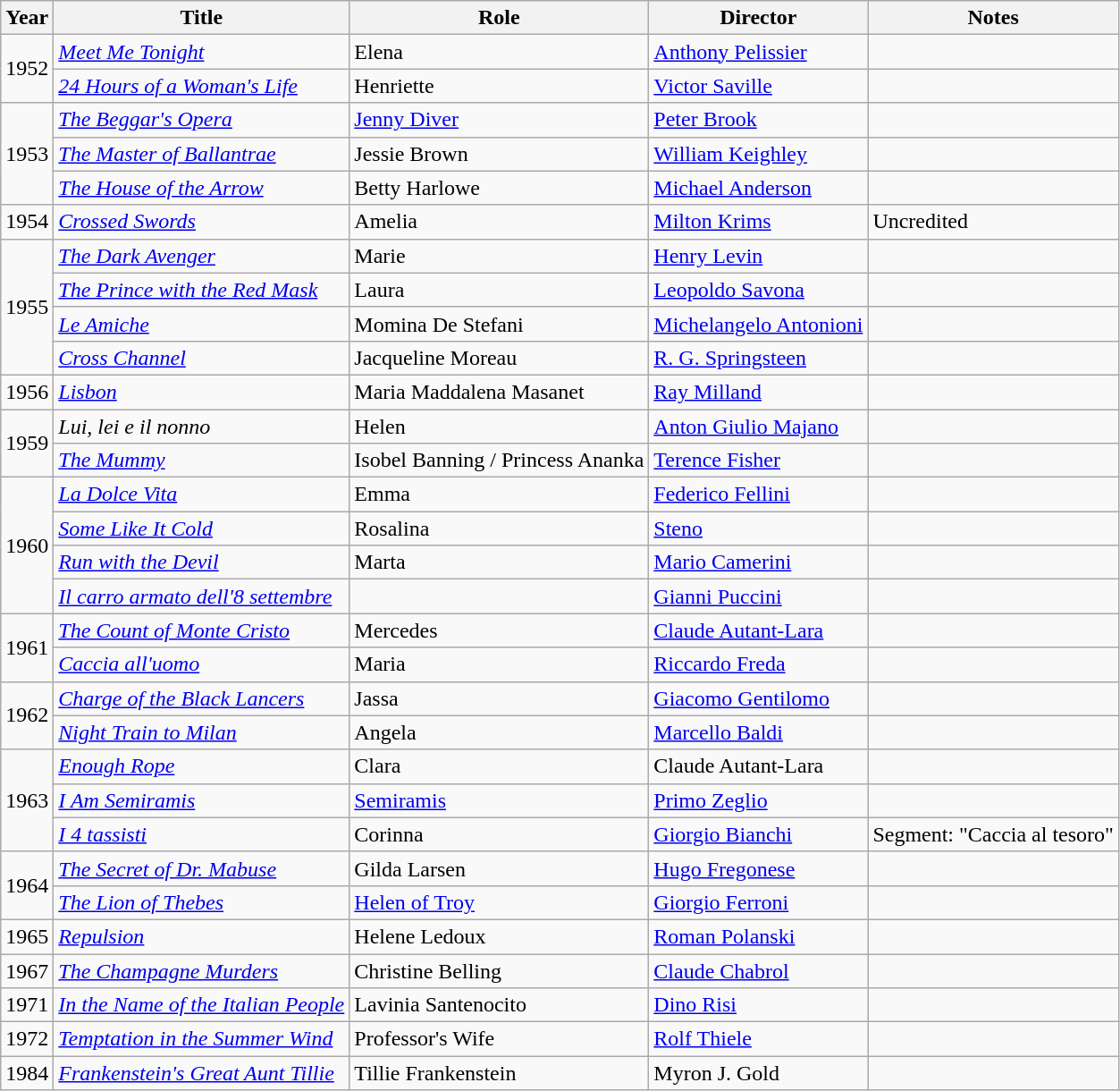<table class="wikitable">
<tr>
<th>Year</th>
<th>Title</th>
<th>Role</th>
<th>Director</th>
<th>Notes</th>
</tr>
<tr>
<td rowspan="2">1952</td>
<td><em><a href='#'>Meet Me Tonight</a></em></td>
<td>Elena</td>
<td><a href='#'>Anthony Pelissier</a></td>
<td></td>
</tr>
<tr>
<td><em><a href='#'>24 Hours of a Woman's Life</a></em></td>
<td>Henriette</td>
<td><a href='#'>Victor Saville</a></td>
<td></td>
</tr>
<tr>
<td rowspan="3">1953</td>
<td><em><a href='#'>The Beggar's Opera</a></em></td>
<td><a href='#'>Jenny Diver</a></td>
<td><a href='#'>Peter Brook</a></td>
<td></td>
</tr>
<tr>
<td><em><a href='#'>The Master of Ballantrae</a></em></td>
<td>Jessie Brown</td>
<td><a href='#'>William Keighley</a></td>
<td></td>
</tr>
<tr>
<td><a href='#'><em>The House of the Arrow</em></a></td>
<td>Betty Harlowe</td>
<td><a href='#'>Michael Anderson</a></td>
<td></td>
</tr>
<tr>
<td>1954</td>
<td><a href='#'><em>Crossed Swords</em></a></td>
<td>Amelia</td>
<td><a href='#'>Milton Krims</a></td>
<td>Uncredited</td>
</tr>
<tr>
<td rowspan="4">1955</td>
<td><em><a href='#'>The Dark Avenger</a></em></td>
<td>Marie</td>
<td><a href='#'>Henry Levin</a></td>
<td></td>
</tr>
<tr>
<td><em><a href='#'>The Prince with the Red Mask</a></em></td>
<td>Laura</td>
<td><a href='#'>Leopoldo Savona</a></td>
<td></td>
</tr>
<tr>
<td><em><a href='#'>Le Amiche</a></em></td>
<td>Momina De Stefani</td>
<td><a href='#'>Michelangelo Antonioni</a></td>
<td></td>
</tr>
<tr>
<td><em><a href='#'>Cross Channel</a></em></td>
<td>Jacqueline Moreau</td>
<td><a href='#'>R. G. Springsteen</a></td>
<td></td>
</tr>
<tr>
<td>1956</td>
<td><em><a href='#'>Lisbon</a></em></td>
<td>Maria Maddalena Masanet</td>
<td><a href='#'>Ray Milland</a></td>
<td></td>
</tr>
<tr>
<td rowspan="2">1959</td>
<td><em>Lui, lei e il nonno</em></td>
<td>Helen</td>
<td><a href='#'>Anton Giulio Majano</a></td>
<td></td>
</tr>
<tr>
<td><em><a href='#'>The Mummy</a></em></td>
<td>Isobel Banning / Princess Ananka</td>
<td><a href='#'>Terence Fisher</a></td>
<td></td>
</tr>
<tr>
<td rowspan="4">1960</td>
<td><em><a href='#'>La Dolce Vita</a></em></td>
<td>Emma</td>
<td><a href='#'>Federico Fellini</a></td>
<td></td>
</tr>
<tr>
<td><em><a href='#'>Some Like It Cold</a></em></td>
<td>Rosalina</td>
<td><a href='#'>Steno</a></td>
<td></td>
</tr>
<tr>
<td><em><a href='#'>Run with the Devil</a></em></td>
<td>Marta</td>
<td><a href='#'>Mario Camerini</a></td>
<td></td>
</tr>
<tr>
<td><em><a href='#'>Il carro armato dell'8 settembre</a></em></td>
<td></td>
<td><a href='#'>Gianni Puccini</a></td>
<td></td>
</tr>
<tr>
<td rowspan="2">1961</td>
<td><a href='#'><em>The Count of Monte Cristo</em></a></td>
<td>Mercedes</td>
<td><a href='#'>Claude Autant-Lara</a></td>
<td></td>
</tr>
<tr>
<td><em><a href='#'>Caccia all'uomo</a></em></td>
<td>Maria</td>
<td><a href='#'>Riccardo Freda</a></td>
<td></td>
</tr>
<tr>
<td rowspan="2">1962</td>
<td><em><a href='#'>Charge of the Black Lancers</a></em></td>
<td>Jassa</td>
<td><a href='#'>Giacomo Gentilomo</a></td>
<td></td>
</tr>
<tr>
<td><em><a href='#'>Night Train to Milan</a></em></td>
<td>Angela</td>
<td><a href='#'>Marcello Baldi</a></td>
<td></td>
</tr>
<tr>
<td rowspan="3">1963</td>
<td><a href='#'><em>Enough Rope</em></a></td>
<td>Clara</td>
<td>Claude Autant-Lara</td>
<td></td>
</tr>
<tr>
<td><em><a href='#'>I Am Semiramis</a></em></td>
<td><a href='#'>Semiramis</a></td>
<td><a href='#'>Primo Zeglio</a></td>
<td></td>
</tr>
<tr>
<td><em><a href='#'>I 4 tassisti</a></em></td>
<td>Corinna</td>
<td><a href='#'>Giorgio Bianchi</a></td>
<td>Segment: "Caccia al tesoro"</td>
</tr>
<tr>
<td rowspan="2">1964</td>
<td><em><a href='#'>The Secret of Dr. Mabuse</a></em></td>
<td>Gilda Larsen</td>
<td><a href='#'>Hugo Fregonese</a></td>
<td></td>
</tr>
<tr>
<td><em><a href='#'>The Lion of Thebes</a></em></td>
<td><a href='#'>Helen of Troy</a></td>
<td><a href='#'>Giorgio Ferroni</a></td>
<td></td>
</tr>
<tr>
<td>1965</td>
<td><em><a href='#'>Repulsion</a></em></td>
<td>Helene Ledoux</td>
<td><a href='#'>Roman Polanski</a></td>
<td></td>
</tr>
<tr>
<td>1967</td>
<td><em><a href='#'>The Champagne Murders</a></em></td>
<td>Christine Belling</td>
<td><a href='#'>Claude Chabrol</a></td>
<td></td>
</tr>
<tr>
<td>1971</td>
<td><em><a href='#'>In the Name of the Italian People</a></em></td>
<td>Lavinia Santenocito</td>
<td><a href='#'>Dino Risi</a></td>
<td></td>
</tr>
<tr>
<td>1972</td>
<td><em><a href='#'>Temptation in the Summer Wind</a></em></td>
<td>Professor's Wife</td>
<td><a href='#'>Rolf Thiele</a></td>
<td></td>
</tr>
<tr>
<td>1984</td>
<td><em><a href='#'>Frankenstein's Great Aunt Tillie</a></em></td>
<td>Tillie Frankenstein</td>
<td>Myron J. Gold</td>
<td></td>
</tr>
</table>
